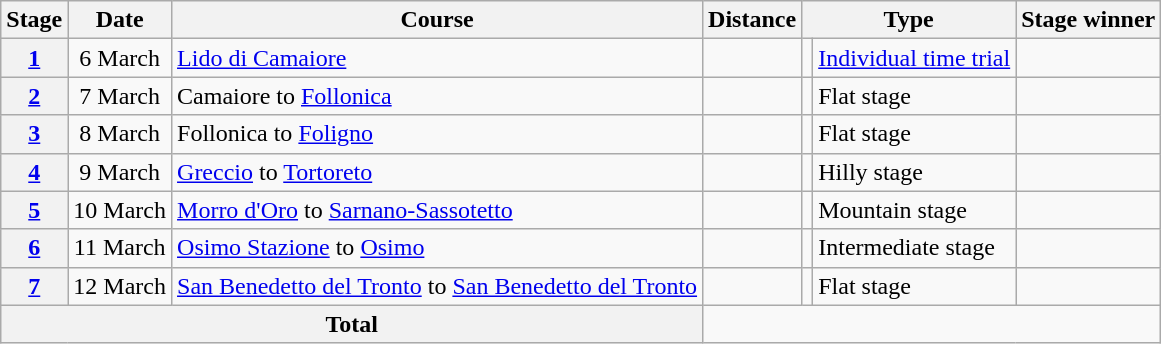<table class="wikitable">
<tr>
<th scope="col">Stage</th>
<th scope="col">Date</th>
<th scope="col">Course</th>
<th scope="col">Distance</th>
<th scope="col" colspan="2">Type</th>
<th scope="col">Stage winner</th>
</tr>
<tr>
<th scope="row"><a href='#'>1</a></th>
<td style="text-align:center;">6 March</td>
<td><a href='#'>Lido di Camaiore</a></td>
<td style="text-align:center;"></td>
<td></td>
<td><a href='#'>Individual time trial</a></td>
<td></td>
</tr>
<tr>
<th scope="row"><a href='#'>2</a></th>
<td style="text-align:center;">7 March</td>
<td>Camaiore to <a href='#'>Follonica</a></td>
<td style="text-align:center;"></td>
<td></td>
<td>Flat stage</td>
<td></td>
</tr>
<tr>
<th scope="row"><a href='#'>3</a></th>
<td style="text-align:center;">8 March</td>
<td>Follonica to <a href='#'>Foligno</a></td>
<td style="text-align:center;"></td>
<td></td>
<td>Flat stage</td>
<td></td>
</tr>
<tr>
<th scope="row"><a href='#'>4</a></th>
<td style="text-align:center;">9 March</td>
<td><a href='#'>Greccio</a> to <a href='#'>Tortoreto</a></td>
<td style="text-align:center;"></td>
<td></td>
<td>Hilly stage</td>
<td></td>
</tr>
<tr>
<th scope="row"><a href='#'>5</a></th>
<td style="text-align:center;">10 March</td>
<td><a href='#'>Morro d'Oro</a> to <a href='#'>Sarnano-Sassotetto</a></td>
<td style="text-align:center;"></td>
<td></td>
<td>Mountain stage</td>
<td></td>
</tr>
<tr>
<th scope="row"><a href='#'>6</a></th>
<td style="text-align:center;">11 March</td>
<td><a href='#'>Osimo Stazione</a> to <a href='#'>Osimo</a></td>
<td style="text-align:center;"></td>
<td></td>
<td>Intermediate stage</td>
<td></td>
</tr>
<tr>
<th scope="row"><a href='#'>7</a></th>
<td style="text-align:center;">12 March</td>
<td><a href='#'>San Benedetto del Tronto</a> to <a href='#'>San Benedetto del Tronto</a></td>
<td style="text-align:center;"></td>
<td></td>
<td>Flat stage</td>
<td></td>
</tr>
<tr>
<th colspan="3">Total</th>
<td colspan="4" style="text-align:center;"></td>
</tr>
</table>
